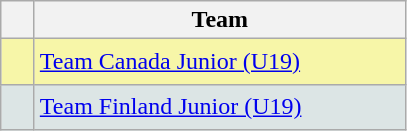<table class="wikitable" style="text-align:center">
<tr>
<th width=15></th>
<th width=240>Team</th>
</tr>
<tr style="background:#f7f6a8;">
<td style="text-align:center; height:23px;"></td>
<td align=left> <a href='#'>Team Canada Junior (U19)</a></td>
</tr>
<tr style="background:#dce5e5;">
<td style="text-align:center; height:23px;"></td>
<td align=left> <a href='#'>Team Finland Junior (U19)</a></td>
</tr>
</table>
